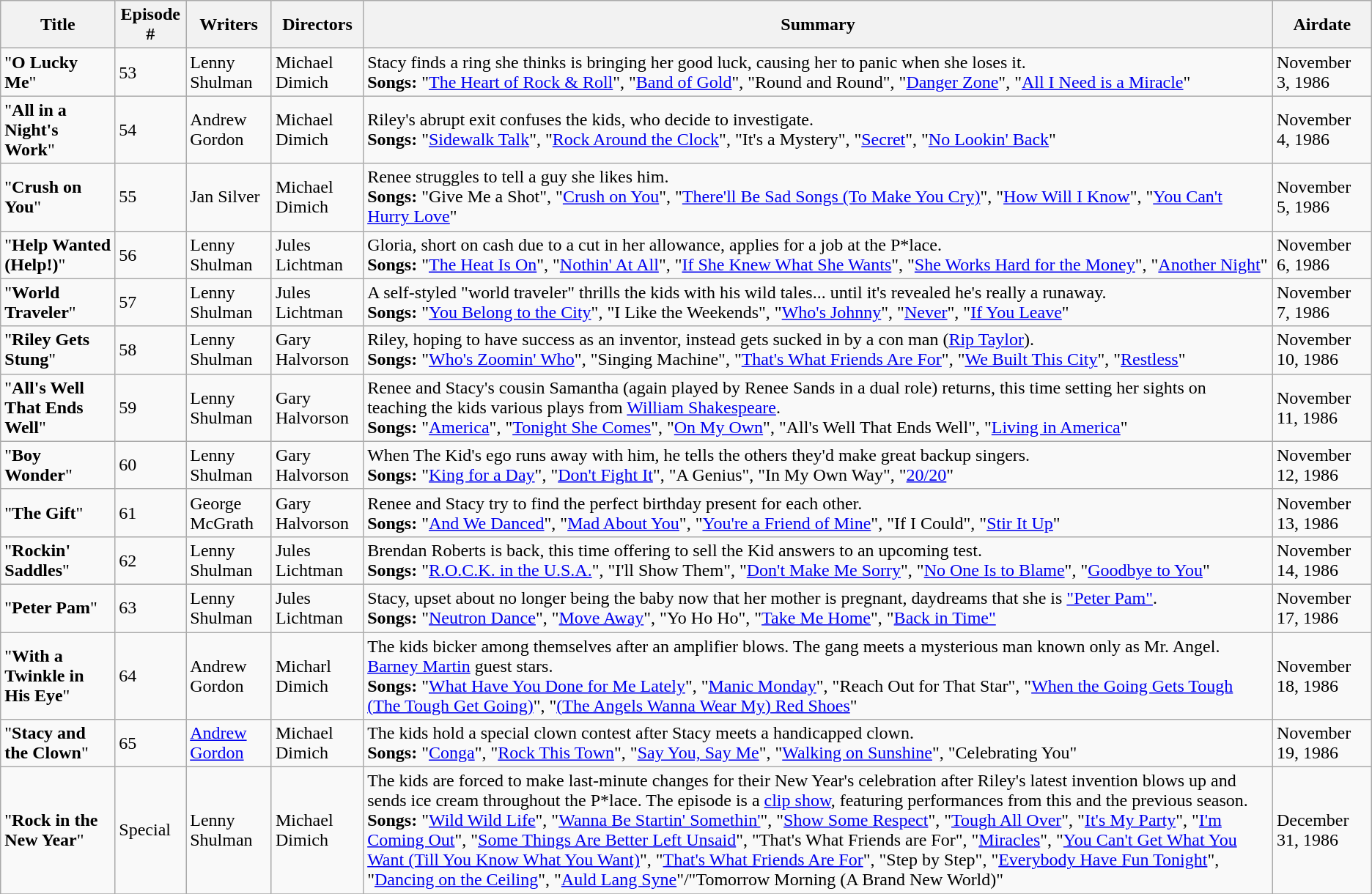<table class="wikitable">
<tr>
<th>Title</th>
<th>Episode #</th>
<th>Writers</th>
<th>Directors</th>
<th>Summary</th>
<th>Airdate</th>
</tr>
<tr>
<td>"<strong>O Lucky Me</strong>"</td>
<td>53</td>
<td>Lenny Shulman</td>
<td>Michael Dimich</td>
<td>Stacy finds a ring she thinks is bringing her good luck, causing her to panic when she loses it.<br><strong>Songs:</strong> "<a href='#'>The Heart of Rock & Roll</a>", "<a href='#'>Band of Gold</a>", "Round and Round", "<a href='#'>Danger Zone</a>", "<a href='#'>All I Need is a Miracle</a>"</td>
<td>November 3, 1986</td>
</tr>
<tr>
<td>"<strong>All in a Night's Work</strong>"</td>
<td>54</td>
<td>Andrew Gordon</td>
<td>Michael Dimich</td>
<td>Riley's abrupt exit confuses the kids, who decide to investigate.<br><strong>Songs:</strong> "<a href='#'>Sidewalk Talk</a>", "<a href='#'>Rock Around the Clock</a>", "It's a Mystery", "<a href='#'>Secret</a>", "<a href='#'>No Lookin' Back</a>"</td>
<td>November 4, 1986</td>
</tr>
<tr>
<td>"<strong>Crush on You</strong>"</td>
<td>55</td>
<td>Jan Silver</td>
<td>Michael Dimich</td>
<td>Renee struggles to tell a guy she likes him.<br><strong>Songs:</strong> "Give Me a Shot", "<a href='#'>Crush on You</a>", "<a href='#'>There'll Be Sad Songs (To Make You Cry)</a>", "<a href='#'>How Will I Know</a>", "<a href='#'>You Can't Hurry Love</a>"</td>
<td>November 5, 1986</td>
</tr>
<tr>
<td>"<strong>Help Wanted (Help!)</strong>"</td>
<td>56</td>
<td>Lenny Shulman</td>
<td>Jules Lichtman</td>
<td>Gloria, short on cash due to a cut in her allowance, applies for a job at the P*lace.<br><strong>Songs:</strong> "<a href='#'>The Heat Is On</a>", "<a href='#'>Nothin' At All</a>", "<a href='#'>If She Knew What She Wants</a>", "<a href='#'>She Works Hard for the Money</a>", "<a href='#'>Another Night</a>"</td>
<td>November 6, 1986</td>
</tr>
<tr>
<td>"<strong>World Traveler</strong>"</td>
<td>57</td>
<td>Lenny Shulman</td>
<td>Jules Lichtman</td>
<td>A self-styled "world traveler" thrills the kids with his wild tales... until it's revealed he's really a runaway.<br><strong>Songs:</strong> "<a href='#'>You Belong to the City</a>", "I Like the Weekends", "<a href='#'>Who's Johnny</a>", "<a href='#'>Never</a>", "<a href='#'>If You Leave</a>"</td>
<td>November 7, 1986</td>
</tr>
<tr>
<td>"<strong>Riley Gets Stung</strong>"</td>
<td>58</td>
<td>Lenny Shulman</td>
<td>Gary Halvorson</td>
<td>Riley, hoping to have success as an inventor, instead gets sucked in by a con man (<a href='#'>Rip Taylor</a>).<br><strong>Songs:</strong> "<a href='#'>Who's Zoomin' Who</a>", "Singing Machine", "<a href='#'>That's What Friends Are For</a>", "<a href='#'>We Built This City</a>", "<a href='#'>Restless</a>"</td>
<td>November 10, 1986</td>
</tr>
<tr>
<td>"<strong>All's Well That Ends Well</strong>"</td>
<td>59</td>
<td>Lenny Shulman</td>
<td>Gary Halvorson</td>
<td>Renee and Stacy's cousin Samantha (again played by Renee Sands in a dual role) returns, this time setting her sights on teaching the kids various plays from <a href='#'>William Shakespeare</a>.<br><strong>Songs:</strong> "<a href='#'>America</a>", "<a href='#'>Tonight She Comes</a>", "<a href='#'>On My Own</a>",  "All's Well That Ends Well", "<a href='#'>Living in America</a>"</td>
<td>November 11, 1986</td>
</tr>
<tr>
<td>"<strong>Boy Wonder</strong>"</td>
<td>60</td>
<td>Lenny Shulman</td>
<td>Gary Halvorson</td>
<td>When The Kid's ego runs away with him, he tells the others they'd make great backup singers.<br><strong>Songs:</strong> "<a href='#'>King for a Day</a>", "<a href='#'>Don't Fight It</a>", "A Genius", "In My Own Way", "<a href='#'>20/20</a>"</td>
<td>November 12, 1986</td>
</tr>
<tr>
<td>"<strong>The Gift</strong>"</td>
<td>61</td>
<td>George McGrath</td>
<td>Gary Halvorson</td>
<td>Renee and Stacy try to find the perfect birthday present for each other.<br><strong>Songs:</strong> "<a href='#'>And We Danced</a>", "<a href='#'>Mad About You</a>", "<a href='#'>You're a Friend of Mine</a>", "If I Could", "<a href='#'>Stir It Up</a>"</td>
<td>November 13, 1986</td>
</tr>
<tr>
<td>"<strong>Rockin' Saddles</strong>"</td>
<td>62</td>
<td>Lenny Shulman</td>
<td>Jules Lichtman</td>
<td>Brendan Roberts is back, this time offering to sell the Kid answers to an upcoming test.<br><strong>Songs:</strong> "<a href='#'>R.O.C.K. in the U.S.A.</a>", "I'll Show Them", "<a href='#'>Don't Make Me Sorry</a>", "<a href='#'>No One Is to Blame</a>", "<a href='#'>Goodbye to You</a>"</td>
<td>November 14, 1986</td>
</tr>
<tr>
<td>"<strong>Peter Pam</strong>"</td>
<td>63</td>
<td>Lenny Shulman</td>
<td>Jules Lichtman</td>
<td>Stacy, upset about no longer being the baby now that her mother is pregnant, daydreams that she is <a href='#'>"Peter Pam"</a>.<br><strong>Songs:</strong> "<a href='#'>Neutron Dance</a>", "<a href='#'>Move Away</a>", "Yo Ho Ho", "<a href='#'>Take Me Home</a>", "<a href='#'>Back in Time"</a></td>
<td>November 17, 1986</td>
</tr>
<tr>
<td>"<strong>With a Twinkle in His Eye</strong>"</td>
<td>64</td>
<td>Andrew Gordon</td>
<td>Micharl Dimich</td>
<td>The kids bicker among themselves after an amplifier blows. The gang meets a mysterious man known only as Mr. Angel. <a href='#'>Barney Martin</a> guest stars.<br><strong>Songs:</strong> "<a href='#'>What Have You Done for Me Lately</a>", "<a href='#'>Manic Monday</a>", "Reach Out for That Star", "<a href='#'>When the Going Gets Tough (The Tough Get Going)</a>", "<a href='#'>(The Angels Wanna Wear My) Red Shoes</a>"</td>
<td>November 18, 1986</td>
</tr>
<tr>
<td>"<strong>Stacy and the Clown</strong>"</td>
<td>65</td>
<td><a href='#'>Andrew Gordon</a></td>
<td>Michael Dimich</td>
<td>The kids hold a special clown contest after Stacy meets a handicapped clown.<br><strong>Songs:</strong> "<a href='#'>Conga</a>", "<a href='#'>Rock This Town</a>", "<a href='#'>Say You, Say Me</a>", "<a href='#'>Walking on Sunshine</a>", "Celebrating You"</td>
<td>November 19, 1986</td>
</tr>
<tr>
<td>"<strong>Rock in the New Year</strong>"</td>
<td>Special</td>
<td>Lenny Shulman</td>
<td>Michael Dimich</td>
<td>The kids are forced to make last-minute changes for their New Year's celebration after Riley's latest invention blows up and sends ice cream throughout the P*lace. The episode is a <a href='#'>clip show</a>, featuring performances from this and the previous season.<br><strong>Songs:</strong> "<a href='#'>Wild Wild Life</a>", "<a href='#'>Wanna Be Startin' Somethin'</a>", "<a href='#'>Show Some Respect</a>", "<a href='#'>Tough All Over</a>", "<a href='#'>It's My Party</a>", "<a href='#'>I'm Coming Out</a>", "<a href='#'>Some Things Are Better Left Unsaid</a>", "That's What Friends are For", "<a href='#'>Miracles</a>", "<a href='#'>You Can't Get What You Want (Till You Know What You Want)</a>", "<a href='#'>That's What Friends Are For</a>", "Step by Step", "<a href='#'>Everybody Have Fun Tonight</a>", "<a href='#'>Dancing on the Ceiling</a>", "<a href='#'>Auld Lang Syne</a>"/"Tomorrow Morning (A Brand New World)"</td>
<td>December 31, 1986</td>
</tr>
<tr>
</tr>
</table>
